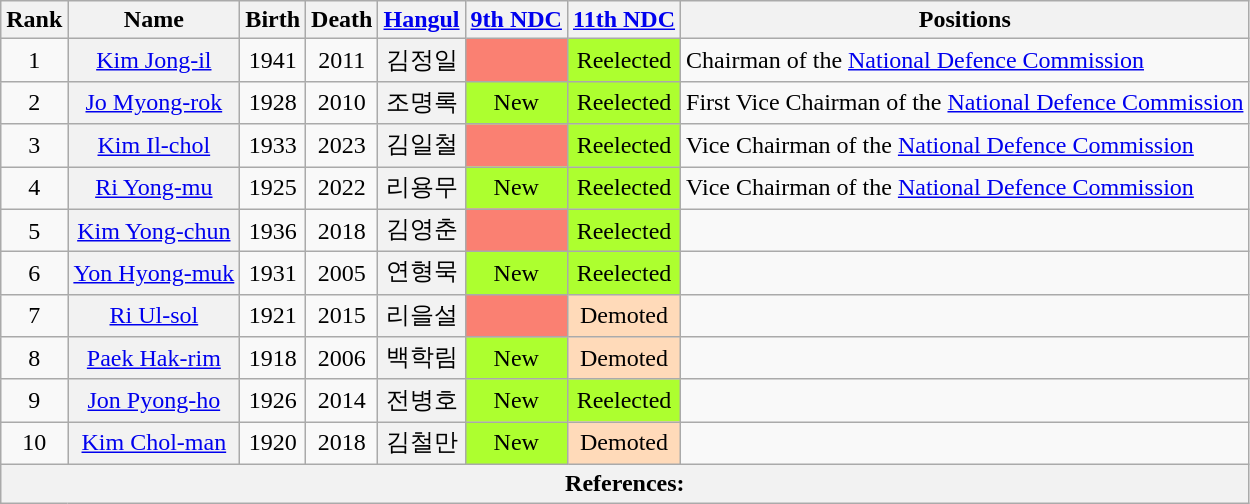<table class="wikitable sortable">
<tr>
<th>Rank</th>
<th>Name</th>
<th>Birth</th>
<th>Death</th>
<th class="unsortable"><a href='#'>Hangul</a></th>
<th><a href='#'>9th NDC</a></th>
<th><a href='#'>11th NDC</a></th>
<th>Positions</th>
</tr>
<tr>
<td align="center">1</td>
<th align="center" scope="row" style="font-weight:normal;"><a href='#'>Kim Jong-il</a></th>
<td align="center">1941</td>
<td align="center">2011</td>
<th align="center" scope="row" style="font-weight:normal;">김정일</th>
<td style="background: Salmon" align="center"></td>
<td align="center" style="background: GreenYellow">Reelected</td>
<td>Chairman of the <a href='#'>National Defence Commission</a></td>
</tr>
<tr>
<td align="center">2</td>
<th align="center" scope="row" style="font-weight:normal;"><a href='#'>Jo Myong-rok</a></th>
<td align="center">1928</td>
<td align="center">2010</td>
<th align="center" scope="row" style="font-weight:normal;">조명록</th>
<td align="center" style="background: GreenYellow">New</td>
<td align="center" style="background: GreenYellow">Reelected</td>
<td>First Vice Chairman of the <a href='#'>National Defence Commission</a></td>
</tr>
<tr>
<td align="center">3</td>
<th align="center" scope="row" style="font-weight:normal;"><a href='#'>Kim Il-chol</a></th>
<td align="center">1933</td>
<td align="center">2023</td>
<th align="center" scope="row" style="font-weight:normal;">김일철</th>
<td style="background: Salmon" align="center"></td>
<td align="center" style="background: GreenYellow">Reelected</td>
<td>Vice Chairman of the <a href='#'>National Defence Commission</a></td>
</tr>
<tr>
<td align="center">4</td>
<th align="center" scope="row" style="font-weight:normal;"><a href='#'>Ri Yong-mu</a></th>
<td align="center">1925</td>
<td align="center">2022</td>
<th align="center" scope="row" style="font-weight:normal;">리용무</th>
<td align="center" style="background: GreenYellow">New</td>
<td align="center" style="background: GreenYellow">Reelected</td>
<td>Vice Chairman of the <a href='#'>National Defence Commission</a></td>
</tr>
<tr>
<td align="center">5</td>
<th align="center" scope="row" style="font-weight:normal;"><a href='#'>Kim Yong-chun</a></th>
<td align="center">1936</td>
<td align="center">2018</td>
<th align="center" scope="row" style="font-weight:normal;">김영춘</th>
<td style="background: Salmon" align="center"></td>
<td align="center" style="background: GreenYellow">Reelected</td>
<td></td>
</tr>
<tr>
<td align="center">6</td>
<th align="center" scope="row" style="font-weight:normal;"><a href='#'>Yon Hyong-muk</a></th>
<td align="center">1931</td>
<td align="center">2005</td>
<th align="center" scope="row" style="font-weight:normal;">연형묵</th>
<td align="center" style="background: GreenYellow">New</td>
<td align="center" style="background: GreenYellow">Reelected</td>
<td></td>
</tr>
<tr>
<td align="center">7</td>
<th align="center" scope="row" style="font-weight:normal;"><a href='#'>Ri Ul-sol</a></th>
<td align="center">1921</td>
<td align="center">2015</td>
<th align="center" scope="row" style="font-weight:normal;">리을설</th>
<td style="background: Salmon" align="center"></td>
<td style="background: PeachPuff" align="center">Demoted</td>
<td></td>
</tr>
<tr>
<td align="center">8</td>
<th align="center" scope="row" style="font-weight:normal;"><a href='#'>Paek Hak-rim</a></th>
<td align="center">1918</td>
<td align="center">2006</td>
<th align="center" scope="row" style="font-weight:normal;">백학림</th>
<td align="center" style="background: GreenYellow">New</td>
<td style="background: PeachPuff" align="center">Demoted</td>
<td></td>
</tr>
<tr>
<td align="center">9</td>
<th align="center" scope="row" style="font-weight:normal;"><a href='#'>Jon Pyong-ho</a></th>
<td align="center">1926</td>
<td align="center">2014</td>
<th align="center" scope="row" style="font-weight:normal;">전병호</th>
<td align="center" style="background: GreenYellow">New</td>
<td align="center" style="background: GreenYellow">Reelected</td>
<td></td>
</tr>
<tr>
<td align="center">10</td>
<th align="center" scope="row" style="font-weight:normal;"><a href='#'>Kim Chol-man</a></th>
<td align="center">1920</td>
<td align="center">2018</td>
<th align="center" scope="row" style="font-weight:normal;">김철만</th>
<td align="center" style="background: GreenYellow">New</td>
<td style="background: PeachPuff" align="center">Demoted</td>
<td></td>
</tr>
<tr>
<th colspan="8" unsortable><strong>References:</strong><br></th>
</tr>
</table>
